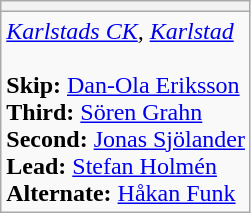<table class="wikitable">
<tr align=center>
<th></th>
</tr>
<tr>
<td><em><a href='#'>Karlstads CK</a>, <a href='#'>Karlstad</a></em><br><br><strong>Skip:</strong> <a href='#'>Dan-Ola Eriksson</a><br>
<strong>Third:</strong> <a href='#'>Sören Grahn</a><br>
<strong>Second:</strong> <a href='#'>Jonas Sjölander</a> <br>
<strong>Lead:</strong> <a href='#'>Stefan Holmén</a><br>
<strong>Alternate:</strong> <a href='#'>Håkan Funk</a></td>
</tr>
</table>
